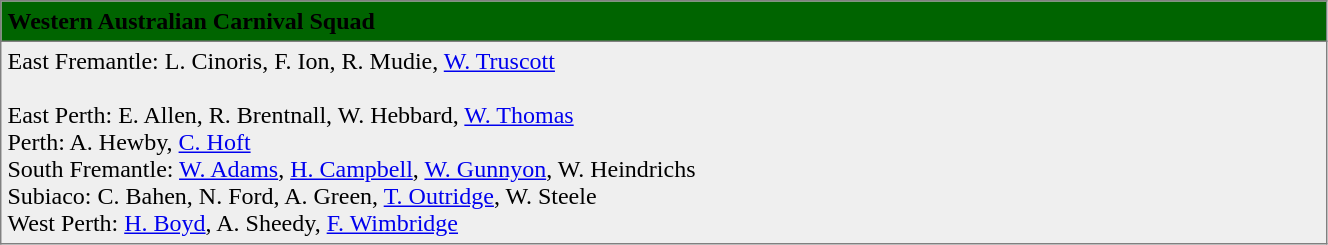<table border="1" cellpadding="4" cellspacing="0"  style="text-align:left; font-size:100%; border-collapse:collapse; width:70%;">
<tr style="background:darkgreen;">
<th colspan=2><span>Western Australian Carnival Squad</span></th>
</tr>
<tr style="background:#efefef;">
<td>East Fremantle: L. Cinoris, F. Ion, R. Mudie, <a href='#'>W. Truscott</a><br><br>East Perth: E. Allen, R. Brentnall, W. Hebbard, <a href='#'>W. Thomas</a> <br>
Perth: A. Hewby, <a href='#'>C. Hoft</a> <br>
South Fremantle: <a href='#'>W. Adams</a>, <a href='#'>H. Campbell</a>, <a href='#'>W. Gunnyon</a>, W. Heindrichs <br>
Subiaco: C. Bahen, N. Ford, A. Green, <a href='#'>T. Outridge</a>, W. Steele <br>
West Perth: <a href='#'>H. Boyd</a>, A. Sheedy, <a href='#'>F. Wimbridge</a><br></td>
</tr>
</table>
